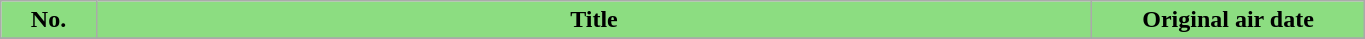<table class="wikitable plainrowheaders" style="width:72%;">
<tr>
<th scope="col" style="background-color: #8CDD81; color: #000000;" width=7%>No.</th>
<th scope="col" style="background-color: #8CDD81; color: #000000;">Title</th>
<th scope="col" style="background-color: #8CDD81; color: #000000;" width=20%>Original air date</th>
</tr>
<tr>
</tr>
</table>
